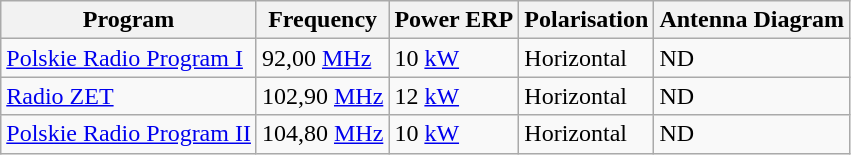<table class="wikitable">
<tr>
<th>Program</th>
<th>Frequency</th>
<th>Power ERP</th>
<th>Polarisation</th>
<th>Antenna Diagram</th>
</tr>
<tr>
<td><a href='#'>Polskie Radio Program I</a></td>
<td>92,00 <a href='#'>MHz</a></td>
<td>10 <a href='#'>kW</a></td>
<td>Horizontal</td>
<td>ND</td>
</tr>
<tr>
<td><a href='#'>Radio ZET</a></td>
<td>102,90 <a href='#'>MHz</a></td>
<td>12 <a href='#'>kW</a></td>
<td>Horizontal</td>
<td>ND</td>
</tr>
<tr>
<td><a href='#'>Polskie Radio Program II</a></td>
<td>104,80 <a href='#'>MHz</a></td>
<td>10 <a href='#'>kW</a></td>
<td>Horizontal</td>
<td>ND</td>
</tr>
</table>
